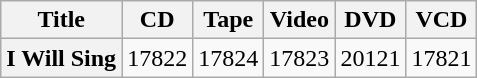<table class=wikitable>
<tr>
<th>Title</th>
<th>CD</th>
<th>Tape</th>
<th>Video</th>
<th>DVD</th>
<th>VCD</th>
</tr>
<tr>
<th>I Will Sing</th>
<td>17822</td>
<td>17824</td>
<td>17823</td>
<td>20121</td>
<td>17821</td>
</tr>
</table>
